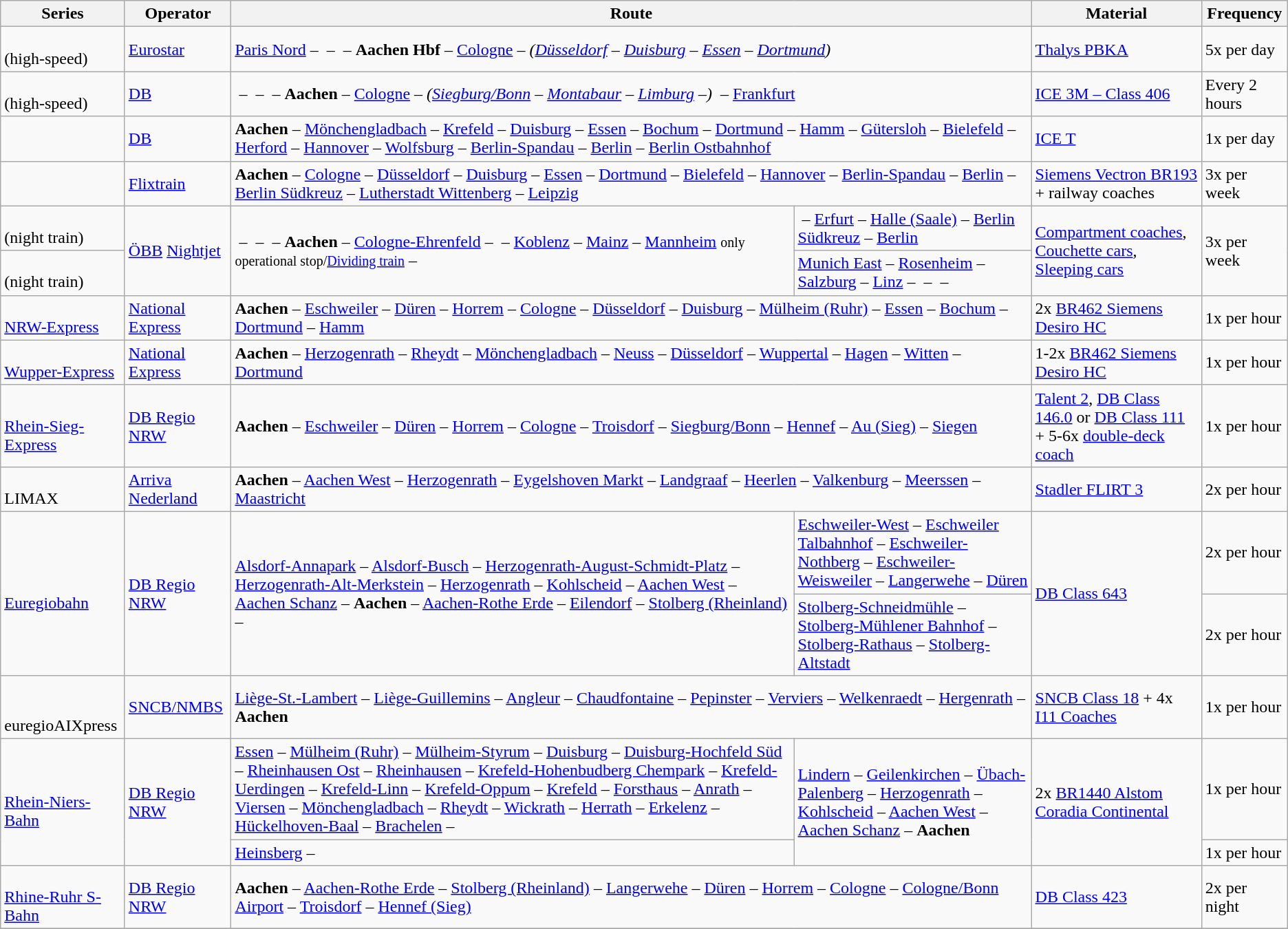<table class="wikitable vatop">
<tr>
<th>Series</th>
<th>Operator</th>
<th colspan="2">Route</th>
<th>Material</th>
<th>Frequency</th>
</tr>
<tr>
<td><br>(high-speed)</td>
<td><a href='#'>Eurostar</a></td>
<td colspan="2"><a href='#'>Paris Nord</a> –  –  – <strong>Aachen Hbf</strong> – <a href='#'>Cologne</a> – <em>(<a href='#'>Düsseldorf</a> – <a href='#'>Duisburg</a> – <a href='#'>Essen</a> – <a href='#'>Dortmund</a>)</em></td>
<td><a href='#'>Thalys PBKA</a></td>
<td>5x per day</td>
</tr>
<tr>
<td><br>(high-speed)</td>
<td><a href='#'>DB</a></td>
<td colspan="2"> –  –  – <strong>Aachen</strong> – <a href='#'>Cologne</a> – <em>(<a href='#'>Siegburg/Bonn</a> – <a href='#'>Montabaur</a> – <a href='#'>Limburg</a> –)</em>  – <a href='#'>Frankfurt</a></td>
<td><a href='#'>ICE 3M – Class 406</a></td>
<td>Every 2 hours</td>
</tr>
<tr>
<td></td>
<td><a href='#'>DB</a></td>
<td colspan="2"><strong>Aachen</strong> – <a href='#'>Mönchengladbach</a> – <a href='#'>Krefeld</a> – <a href='#'>Duisburg</a> – <a href='#'>Essen</a> – <a href='#'>Bochum</a> – <a href='#'>Dortmund</a> – <a href='#'>Hamm</a> – <a href='#'>Gütersloh</a> – <a href='#'>Bielefeld</a> – <a href='#'>Herford</a> – <a href='#'>Hannover</a> – <a href='#'>Wolfsburg</a> – <a href='#'>Berlin-Spandau</a> – <a href='#'>Berlin</a> – <a href='#'>Berlin Ostbahnhof</a></td>
<td><a href='#'>ICE T</a></td>
<td>1x per day</td>
</tr>
<tr>
<td></td>
<td><a href='#'>Flixtrain</a></td>
<td colspan="2"><strong>Aachen</strong> – <a href='#'>Cologne</a> – <a href='#'>Düsseldorf</a> – <a href='#'>Duisburg</a> – <a href='#'>Essen</a> – <a href='#'>Dortmund</a> – <a href='#'>Bielefeld</a> – <a href='#'>Hannover</a> – <a href='#'>Berlin-Spandau</a> – <a href='#'>Berlin</a> – <a href='#'>Berlin Südkreuz</a> – <a href='#'>Lutherstadt Wittenberg</a> – <a href='#'>Leipzig</a></td>
<td><a href='#'>Siemens Vectron BR193</a> + railway coaches</td>
<td>3x per week</td>
</tr>
<tr>
<td><br>(night train)</td>
<td rowspan="2"><a href='#'>ÖBB</a> <a href='#'>Nightjet</a></td>
<td rowspan="2"> –  –  – <strong>Aachen</strong> – <a href='#'>Cologne-Ehrenfeld</a> –  – <a href='#'>Koblenz</a> – <a href='#'>Mainz</a> – <a href='#'>Mannheim</a> <small>only operational stop/<a href='#'>Dividing train</a></small> –</td>
<td> – <a href='#'>Erfurt</a> – <a href='#'>Halle (Saale)</a> – <a href='#'>Berlin Südkreuz</a> – <a href='#'>Berlin</a></td>
<td rowspan="2"><a href='#'>Compartment coaches</a>, <a href='#'>Couchette cars</a>, <a href='#'>Sleeping cars</a></td>
<td rowspan="2">3x per week</td>
</tr>
<tr>
<td><br>(night train)</td>
<td><a href='#'>Munich East</a> – <a href='#'>Rosenheim</a> – <a href='#'>Salzburg</a> – <a href='#'>Linz</a> –  –  – </td>
</tr>
<tr>
<td><br><a href='#'>NRW-Express</a></td>
<td><a href='#'>National Express</a></td>
<td colspan="2"><strong>Aachen</strong> – <a href='#'>Eschweiler</a> – <a href='#'>Düren</a> – <a href='#'>Horrem</a> – <a href='#'>Cologne</a> – <a href='#'>Düsseldorf</a> – <a href='#'>Duisburg</a> – <a href='#'>Mülheim (Ruhr)</a> – <a href='#'>Essen</a> – <a href='#'>Bochum</a> – <a href='#'>Dortmund</a> – <a href='#'>Hamm</a></td>
<td>2x <a href='#'>BR462 Siemens Desiro HC</a></td>
<td>1x per hour</td>
</tr>
<tr>
<td><br><a href='#'>Wupper-Express</a></td>
<td><a href='#'>National Express</a></td>
<td colspan="2"><strong>Aachen</strong> – <a href='#'>Herzogenrath</a> – <a href='#'>Rheydt</a> – <a href='#'>Mönchengladbach</a> – <a href='#'>Neuss</a> – <a href='#'>Düsseldorf</a> – <a href='#'>Wuppertal</a> – <a href='#'>Hagen</a> – <a href='#'>Witten</a> – <a href='#'>Dortmund</a></td>
<td>1-2x <a href='#'>BR462 Siemens Desiro HC</a></td>
<td>1x per hour</td>
</tr>
<tr>
<td><br><a href='#'>Rhein-Sieg-Express</a></td>
<td><a href='#'>DB Regio NRW</a></td>
<td colspan="2"><strong>Aachen</strong> – <a href='#'>Eschweiler</a> – <a href='#'>Düren</a> – <a href='#'>Horrem</a> – <a href='#'>Cologne</a> – <a href='#'>Troisdorf</a> – <a href='#'>Siegburg/Bonn</a> – <a href='#'>Hennef</a> – <a href='#'>Au (Sieg)</a> – <a href='#'>Siegen</a></td>
<td><a href='#'>Talent 2</a>, <a href='#'>DB Class 146.0</a> or <a href='#'>DB Class 111</a> + 5-6x <a href='#'>double-deck coach</a></td>
<td>1x per hour</td>
</tr>
<tr>
<td><br>LIMAX</td>
<td><a href='#'>Arriva Nederland</a></td>
<td colspan="2"><strong>Aachen</strong> – <a href='#'>Aachen West</a> – <a href='#'>Herzogenrath</a> – <a href='#'>Eygelshoven Markt</a> – <a href='#'>Landgraaf</a> – <a href='#'>Heerlen</a> – <a href='#'>Valkenburg</a> – <a href='#'>Meerssen</a> – <a href='#'>Maastricht</a></td>
<td><a href='#'>Stadler FLIRT 3</a></td>
<td>2x per hour</td>
</tr>
<tr>
<td rowspan="2"><br><a href='#'>Euregiobahn</a></td>
<td rowspan="2"><a href='#'>DB Regio NRW</a></td>
<td rowspan="2"><a href='#'>Alsdorf-Annapark</a> – <a href='#'>Alsdorf-Busch</a> – <a href='#'>Herzogenrath-August-Schmidt-Platz</a> – <a href='#'>Herzogenrath-Alt-Merkstein</a> – <a href='#'>Herzogenrath</a> – <a href='#'>Kohlscheid</a> – <a href='#'>Aachen West</a> – <a href='#'>Aachen Schanz</a> – <strong>Aachen</strong> – <a href='#'>Aachen-Rothe Erde</a> – <a href='#'>Eilendorf</a> – <a href='#'>Stolberg (Rheinland)</a> –</td>
<td><a href='#'>Eschweiler-West</a> – <a href='#'>Eschweiler Talbahnhof</a> – <a href='#'>Eschweiler-Nothberg</a> – <a href='#'>Eschweiler-Weisweiler</a> – <a href='#'>Langerwehe</a> – <a href='#'>Düren</a></td>
<td rowspan="2"><a href='#'>DB Class 643</a></td>
<td>2x per hour</td>
</tr>
<tr>
<td><a href='#'>Stolberg-Schneidmühle</a> – <a href='#'>Stolberg-Mühlener Bahnhof</a> – <a href='#'>Stolberg-Rathaus</a> – <a href='#'>Stolberg-Altstadt</a></td>
<td>2x per hour</td>
</tr>
<tr>
<td><br><br>euregioAIXpress</td>
<td><a href='#'>SNCB/NMBS</a></td>
<td colspan="2"><a href='#'>Liège-St.-Lambert</a> – <a href='#'>Liège-Guillemins</a> – <a href='#'>Angleur</a> – <a href='#'>Chaudfontaine</a> – <a href='#'>Pepinster</a> – <a href='#'>Verviers</a>  – <a href='#'>Welkenraedt</a> – <a href='#'>Hergenrath</a> – <strong>Aachen</strong></td>
<td><a href='#'>SNCB Class 18</a> + 4x <a href='#'>I11 Coaches</a></td>
<td>1x per hour</td>
</tr>
<tr>
<td rowspan="2"> <br><a href='#'>Rhein-Niers-Bahn</a></td>
<td rowspan="2"><a href='#'>DB Regio NRW</a></td>
<td><a href='#'>Essen</a> – <a href='#'>Mülheim (Ruhr)</a> – <a href='#'>Mülheim-Styrum</a> – <a href='#'>Duisburg</a> – <a href='#'>Duisburg-Hochfeld Süd</a> – <a href='#'>Rheinhausen Ost</a> – <a href='#'>Rheinhausen</a> – <a href='#'>Krefeld-Hohenbudberg Chempark</a> – <a href='#'>Krefeld-Uerdingen</a> – <a href='#'>Krefeld-Linn</a> – <a href='#'>Krefeld-Oppum</a> – <a href='#'>Krefeld</a> – <a href='#'>Forsthaus</a> – <a href='#'>Anrath</a> – <a href='#'>Viersen</a> – <a href='#'>Mönchengladbach</a> – <a href='#'>Rheydt</a> – <a href='#'>Wickrath</a> – <a href='#'>Herrath</a> – <a href='#'>Erkelenz</a> – <a href='#'>Hückelhoven-Baal</a> – <a href='#'>Brachelen</a> –</td>
<td rowspan="2"><a href='#'>Lindern</a> – <a href='#'>Geilenkirchen</a> – <a href='#'>Übach-Palenberg</a> – <a href='#'>Herzogenrath</a> – <a href='#'>Kohlscheid</a> – <a href='#'>Aachen West</a> – <a href='#'>Aachen Schanz</a> – <strong>Aachen</strong></td>
<td rowspan="2">2x <a href='#'>BR1440 Alstom Coradia Continental</a></td>
<td>1x per hour</td>
</tr>
<tr>
<td><a href='#'>Heinsberg</a> –</td>
<td>1x per hour</td>
</tr>
<tr>
<td><br><a href='#'>Rhine-Ruhr S-Bahn</a></td>
<td><a href='#'>DB Regio NRW</a></td>
<td colspan="2"><strong>Aachen</strong> – <a href='#'>
Aachen-Rothe Erde</a> – <a href='#'>Stolberg (Rheinland)</a> – <a href='#'>Langerwehe</a> – <a href='#'>Düren</a> – <a href='#'>Horrem</a> – <a href='#'>Cologne</a> – <a href='#'>Cologne/Bonn Airport</a> – <a href='#'>Troisdorf</a> – <a href='#'>Hennef (Sieg)</a></td>
<td><a href='#'>DB Class 423</a></td>
<td>2x per night</td>
</tr>
<tr>
</tr>
</table>
